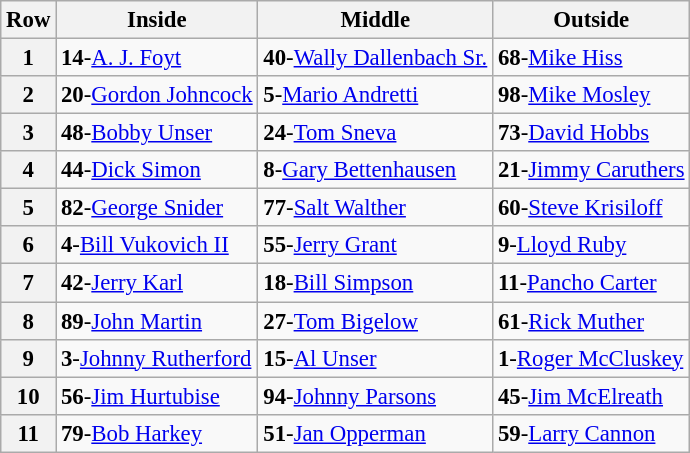<table class="wikitable" style="font-size: 95%;">
<tr>
<th>Row</th>
<th>Inside</th>
<th>Middle</th>
<th>Outside</th>
</tr>
<tr>
<th>1</th>
<td> <strong>14</strong>-<a href='#'>A. J. Foyt</a> <strong></strong></td>
<td> <strong>40</strong>-<a href='#'>Wally Dallenbach Sr.</a></td>
<td> <strong>68</strong>-<a href='#'>Mike Hiss</a></td>
</tr>
<tr>
<th>2</th>
<td> <strong>20</strong>-<a href='#'>Gordon Johncock</a> <strong></strong></td>
<td> <strong>5</strong>-<a href='#'>Mario Andretti</a> <strong></strong></td>
<td> <strong>98</strong>-<a href='#'>Mike Mosley</a></td>
</tr>
<tr>
<th>3</th>
<td> <strong>48</strong>-<a href='#'>Bobby Unser</a> <strong></strong></td>
<td> <strong>24</strong>-<a href='#'>Tom Sneva</a> <strong></strong></td>
<td> <strong>73</strong>-<a href='#'>David Hobbs</a></td>
</tr>
<tr>
<th>4</th>
<td> <strong>44</strong>-<a href='#'>Dick Simon</a></td>
<td> <strong>8</strong>-<a href='#'>Gary Bettenhausen</a></td>
<td> <strong>21</strong>-<a href='#'>Jimmy Caruthers</a></td>
</tr>
<tr>
<th>5</th>
<td> <strong>82</strong>-<a href='#'>George Snider</a></td>
<td> <strong>77</strong>-<a href='#'>Salt Walther</a></td>
<td> <strong>60</strong>-<a href='#'>Steve Krisiloff</a></td>
</tr>
<tr>
<th>6</th>
<td> <strong>4</strong>-<a href='#'>Bill Vukovich II</a></td>
<td> <strong>55</strong>-<a href='#'>Jerry Grant</a></td>
<td> <strong>9</strong>-<a href='#'>Lloyd Ruby</a></td>
</tr>
<tr>
<th>7</th>
<td> <strong>42</strong>-<a href='#'>Jerry Karl</a></td>
<td> <strong>18</strong>-<a href='#'>Bill Simpson</a> <strong></strong></td>
<td> <strong>11</strong>-<a href='#'>Pancho Carter</a> <strong></strong></td>
</tr>
<tr>
<th>8</th>
<td> <strong>89</strong>-<a href='#'>John Martin</a></td>
<td> <strong>27</strong>-<a href='#'>Tom Bigelow</a> <strong></strong></td>
<td> <strong>61</strong>-<a href='#'>Rick Muther</a></td>
</tr>
<tr>
<th>9</th>
<td> <strong>3</strong>-<a href='#'>Johnny Rutherford</a></td>
<td> <strong>15</strong>-<a href='#'>Al Unser</a> <strong></strong></td>
<td> <strong>1</strong>-<a href='#'>Roger McCluskey</a></td>
</tr>
<tr>
<th>10</th>
<td> <strong>56</strong>-<a href='#'>Jim Hurtubise</a></td>
<td> <strong>94</strong>-<a href='#'>Johnny Parsons</a> <strong></strong></td>
<td> <strong>45</strong>-<a href='#'>Jim McElreath</a></td>
</tr>
<tr>
<th>11</th>
<td> <strong>79</strong>-<a href='#'>Bob Harkey</a></td>
<td> <strong>51</strong>-<a href='#'>Jan Opperman</a> <strong></strong></td>
<td> <strong>59</strong>-<a href='#'>Larry Cannon</a> <strong></strong></td>
</tr>
</table>
